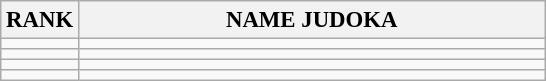<table class="wikitable" style="font-size:95%;">
<tr>
<th>RANK</th>
<th align="left" style="width: 20em">NAME JUDOKA</th>
</tr>
<tr>
<td align="center"></td>
<td></td>
</tr>
<tr>
<td align="center"></td>
<td></td>
</tr>
<tr>
<td align="center"></td>
<td></td>
</tr>
<tr>
<td align="center"></td>
<td></td>
</tr>
</table>
